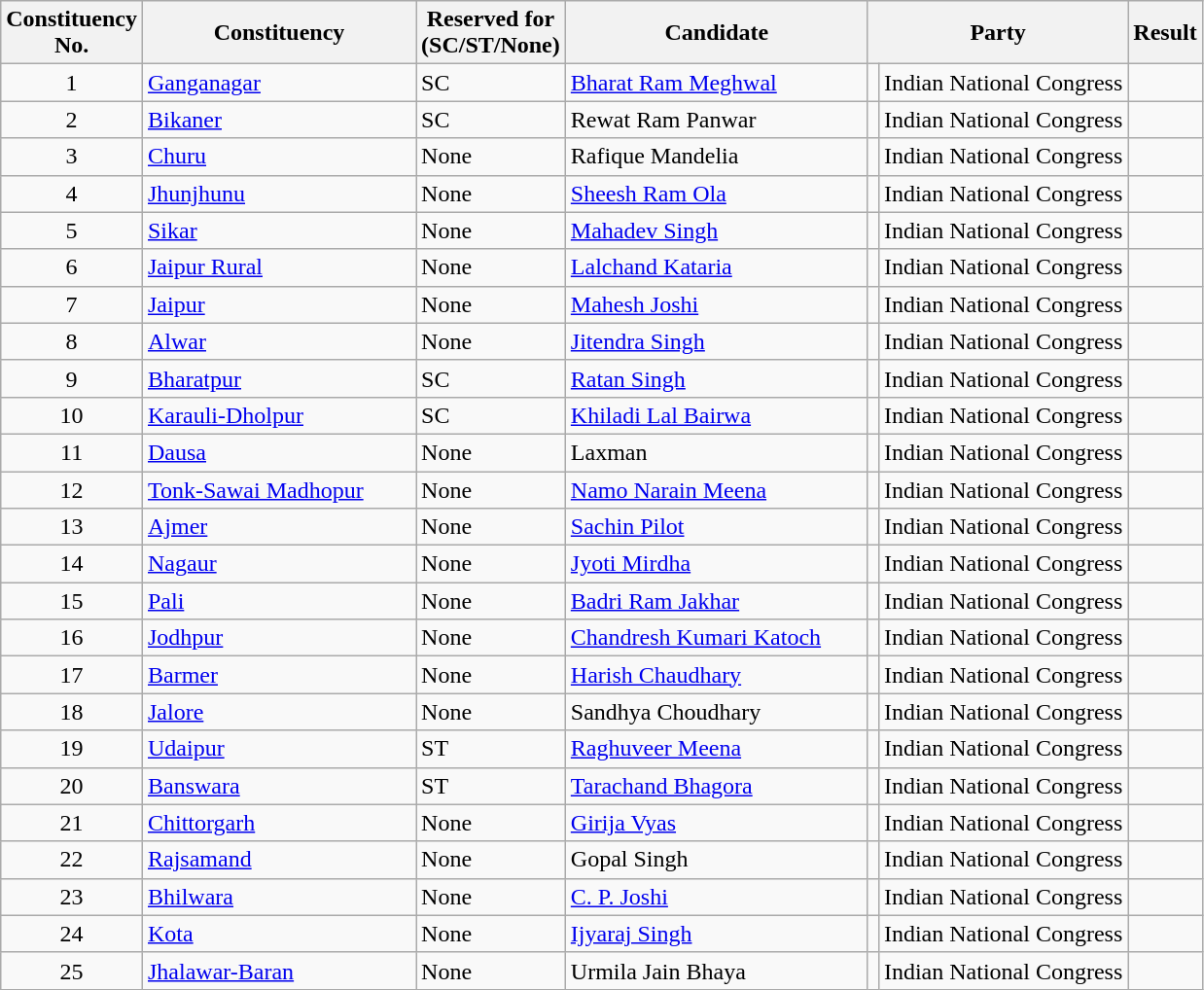<table class= "wikitable sortable">
<tr>
<th>Constituency <br> No.</th>
<th style="width:180px;">Constituency</th>
<th>Reserved for<br>(SC/ST/None)</th>
<th style="width:200px;">Candidate</th>
<th colspan="2">Party</th>
<th>Result</th>
</tr>
<tr>
<td align="center">1</td>
<td><a href='#'>Ganganagar</a></td>
<td>SC</td>
<td><a href='#'>Bharat Ram Meghwal</a></td>
<td bgcolor=></td>
<td>Indian National Congress</td>
<td></td>
</tr>
<tr>
<td align="center">2</td>
<td><a href='#'>Bikaner</a></td>
<td>SC</td>
<td>Rewat Ram Panwar</td>
<td bgcolor=></td>
<td>Indian National Congress</td>
<td></td>
</tr>
<tr>
<td align="center">3</td>
<td><a href='#'>Churu</a></td>
<td>None</td>
<td>Rafique Mandelia</td>
<td bgcolor=></td>
<td>Indian National Congress</td>
<td></td>
</tr>
<tr>
<td align="center">4</td>
<td><a href='#'>Jhunjhunu</a></td>
<td>None</td>
<td><a href='#'>Sheesh Ram Ola</a></td>
<td bgcolor=></td>
<td>Indian National Congress</td>
<td></td>
</tr>
<tr>
<td align="center">5</td>
<td><a href='#'>Sikar</a></td>
<td>None</td>
<td><a href='#'>Mahadev Singh</a></td>
<td bgcolor=></td>
<td>Indian National Congress</td>
<td></td>
</tr>
<tr>
<td align="center">6</td>
<td><a href='#'>Jaipur Rural</a></td>
<td>None</td>
<td><a href='#'>Lalchand Kataria</a></td>
<td bgcolor=></td>
<td>Indian National Congress</td>
<td></td>
</tr>
<tr>
<td align="center">7</td>
<td><a href='#'>Jaipur</a></td>
<td>None</td>
<td><a href='#'>Mahesh Joshi</a></td>
<td bgcolor=></td>
<td>Indian National Congress</td>
<td></td>
</tr>
<tr>
<td align="center">8</td>
<td><a href='#'>Alwar</a></td>
<td>None</td>
<td><a href='#'>Jitendra Singh</a></td>
<td bgcolor=></td>
<td>Indian National Congress</td>
<td></td>
</tr>
<tr>
<td align="center">9</td>
<td><a href='#'>Bharatpur</a></td>
<td>SC</td>
<td><a href='#'>Ratan Singh</a></td>
<td bgcolor=></td>
<td>Indian National Congress</td>
<td></td>
</tr>
<tr>
<td align="center">10</td>
<td><a href='#'>Karauli-Dholpur</a></td>
<td>SC</td>
<td><a href='#'>Khiladi Lal Bairwa</a></td>
<td bgcolor=></td>
<td>Indian National Congress</td>
<td></td>
</tr>
<tr>
<td align="center">11</td>
<td><a href='#'>Dausa</a></td>
<td>None</td>
<td>Laxman</td>
<td bgcolor=></td>
<td>Indian National Congress</td>
<td></td>
</tr>
<tr>
<td align="center">12</td>
<td><a href='#'>Tonk-Sawai Madhopur</a></td>
<td>None</td>
<td><a href='#'>Namo Narain Meena</a></td>
<td bgcolor=></td>
<td>Indian National Congress</td>
<td></td>
</tr>
<tr>
<td align="center">13</td>
<td><a href='#'>Ajmer</a></td>
<td>None</td>
<td><a href='#'>Sachin Pilot</a></td>
<td bgcolor=></td>
<td>Indian National Congress</td>
<td></td>
</tr>
<tr>
<td align="center">14</td>
<td><a href='#'>Nagaur</a></td>
<td>None</td>
<td><a href='#'>Jyoti Mirdha</a></td>
<td bgcolor=></td>
<td>Indian National Congress</td>
<td></td>
</tr>
<tr>
<td align="center">15</td>
<td><a href='#'>Pali</a></td>
<td>None</td>
<td><a href='#'>Badri Ram Jakhar</a></td>
<td bgcolor=></td>
<td>Indian National Congress</td>
<td></td>
</tr>
<tr>
<td align="center">16</td>
<td><a href='#'>Jodhpur</a></td>
<td>None</td>
<td><a href='#'>Chandresh Kumari Katoch</a></td>
<td bgcolor=></td>
<td>Indian National Congress</td>
<td></td>
</tr>
<tr>
<td align="center">17</td>
<td><a href='#'>Barmer</a></td>
<td>None</td>
<td><a href='#'>Harish Chaudhary</a></td>
<td bgcolor=></td>
<td>Indian National Congress</td>
<td></td>
</tr>
<tr>
<td align="center">18</td>
<td><a href='#'>Jalore</a></td>
<td>None</td>
<td>Sandhya Choudhary</td>
<td bgcolor=></td>
<td>Indian National Congress</td>
<td></td>
</tr>
<tr>
<td align="center">19</td>
<td><a href='#'>Udaipur</a></td>
<td>ST</td>
<td><a href='#'>Raghuveer Meena</a></td>
<td bgcolor=></td>
<td>Indian National Congress</td>
<td></td>
</tr>
<tr>
<td align="center">20</td>
<td><a href='#'>Banswara</a></td>
<td>ST</td>
<td><a href='#'>Tarachand Bhagora</a></td>
<td bgcolor=></td>
<td>Indian National Congress</td>
<td></td>
</tr>
<tr>
<td align="center">21</td>
<td><a href='#'>Chittorgarh</a></td>
<td>None</td>
<td><a href='#'>Girija Vyas</a></td>
<td bgcolor=></td>
<td>Indian National Congress</td>
<td></td>
</tr>
<tr>
<td align="center">22</td>
<td><a href='#'>Rajsamand</a></td>
<td>None</td>
<td>Gopal Singh</td>
<td bgcolor=></td>
<td>Indian National Congress</td>
<td></td>
</tr>
<tr>
<td align="center">23</td>
<td><a href='#'>Bhilwara</a></td>
<td>None</td>
<td><a href='#'>C. P. Joshi</a></td>
<td bgcolor=></td>
<td>Indian National Congress</td>
<td></td>
</tr>
<tr>
<td align="center">24</td>
<td><a href='#'>Kota</a></td>
<td>None</td>
<td><a href='#'>Ijyaraj Singh</a></td>
<td bgcolor=></td>
<td>Indian National Congress</td>
<td></td>
</tr>
<tr>
<td align="center">25</td>
<td><a href='#'>Jhalawar-Baran</a></td>
<td>None</td>
<td>Urmila Jain Bhaya</td>
<td bgcolor=></td>
<td>Indian National Congress</td>
<td></td>
</tr>
</table>
